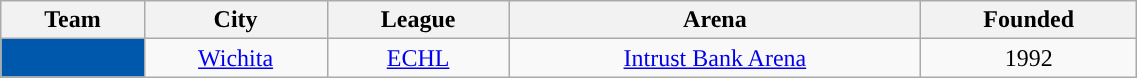<table class="wikitable sortable" width="60%">
<tr>
<th>Team</th>
<th>City</th>
<th>League</th>
<th>Arena</th>
<th>Founded</th>
</tr>
<tr align=center>
<td style="color:white; background:#0058ad; "><strong><a href='#'></a></strong></td>
<td><a href='#'>Wichita</a></td>
<td><a href='#'>ECHL</a></td>
<td><a href='#'>Intrust Bank Arena</a></td>
<td>1992</td>
</tr>
</table>
